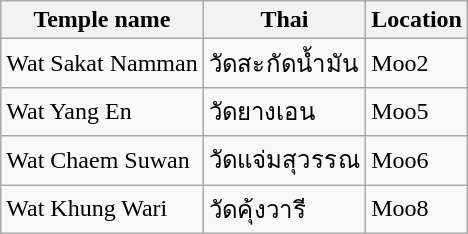<table class="wikitable">
<tr>
<th>Temple name</th>
<th>Thai</th>
<th>Location</th>
</tr>
<tr>
<td>Wat Sakat Namman</td>
<td>วัดสะกัดน้ำมัน</td>
<td>Moo2</td>
</tr>
<tr>
<td>Wat Yang En</td>
<td>วัดยางเอน</td>
<td>Moo5</td>
</tr>
<tr>
<td>Wat Chaem Suwan</td>
<td>วัดแจ่มสุวรรณ</td>
<td>Moo6</td>
</tr>
<tr>
<td>Wat Khung Wari</td>
<td>วัดคุ้งวารี</td>
<td>Moo8</td>
</tr>
</table>
